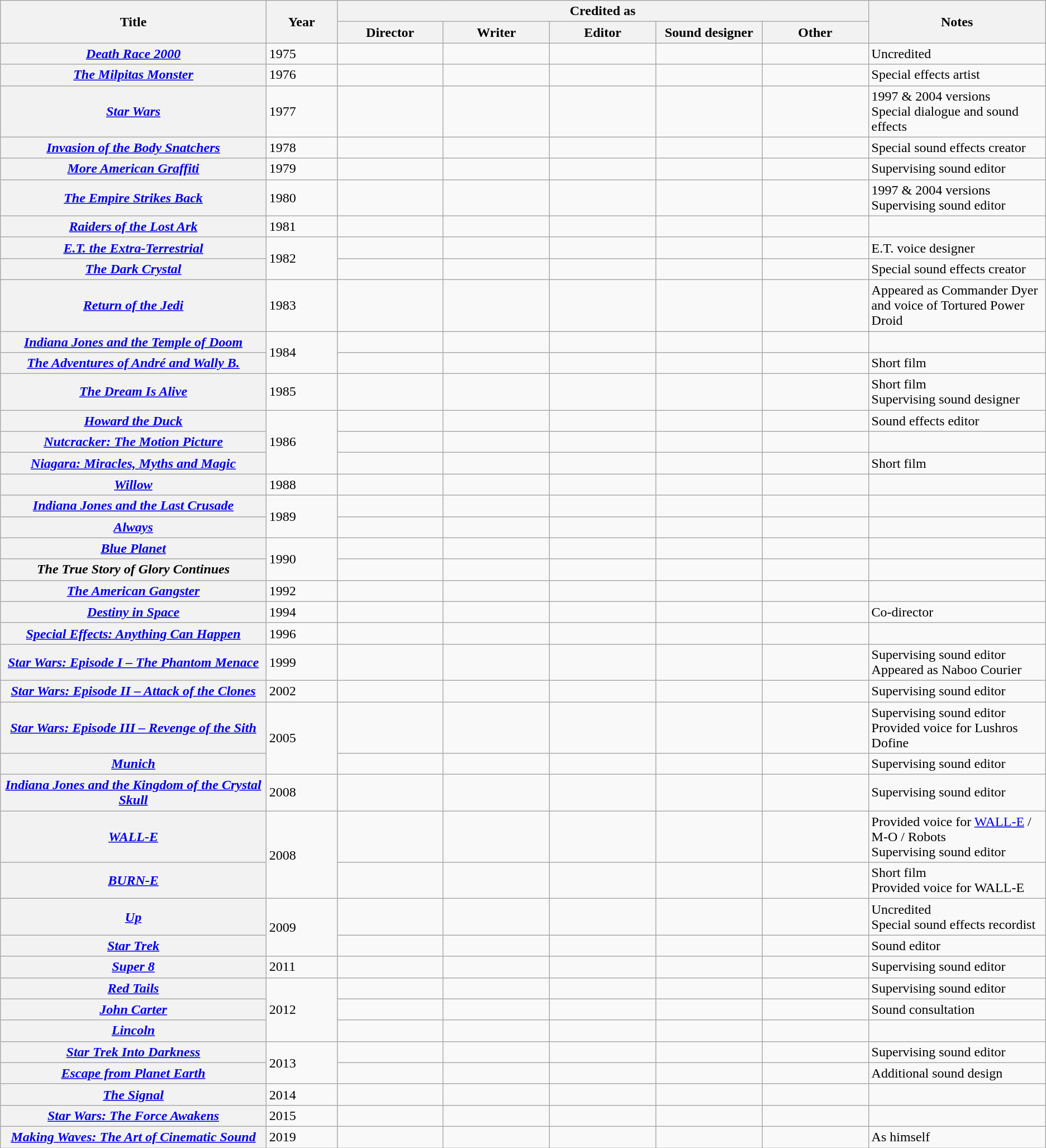<table class="wikitable sortable plainrowheaders">
<tr>
<th width="15%" rowspan="2" scope="col">Title</th>
<th width="4%" rowspan="2" scope="col">Year</th>
<th colspan="5" scope="col">Credited as</th>
<th width="10%" rowspan="2" scope="col" class="unsortable">Notes</th>
</tr>
<tr>
<th width=6%>Director</th>
<th width=6%>Writer</th>
<th width=6%>Editor</th>
<th width=6%>Sound designer</th>
<th width=6%>Other</th>
</tr>
<tr>
<th scope="row"><em><a href='#'>Death Race 2000</a></em></th>
<td>1975</td>
<td></td>
<td></td>
<td></td>
<td></td>
<td></td>
<td>Uncredited</td>
</tr>
<tr>
<th scope="row"><em><a href='#'>The Milpitas Monster</a></em></th>
<td>1976</td>
<td></td>
<td></td>
<td></td>
<td></td>
<td></td>
<td>Special effects artist</td>
</tr>
<tr>
<th scope="row"><em><a href='#'>Star Wars</a></em></th>
<td>1977</td>
<td></td>
<td></td>
<td></td>
<td></td>
<td></td>
<td>1997 & 2004 versions<br>Special dialogue and sound effects</td>
</tr>
<tr>
<th scope="row"><em><a href='#'>Invasion of the Body Snatchers</a></em></th>
<td>1978</td>
<td></td>
<td></td>
<td></td>
<td></td>
<td></td>
<td>Special sound effects creator</td>
</tr>
<tr>
<th scope="row"><em><a href='#'>More American Graffiti</a></em></th>
<td>1979</td>
<td></td>
<td></td>
<td></td>
<td></td>
<td></td>
<td>Supervising sound editor</td>
</tr>
<tr>
<th scope="row"><em><a href='#'>The Empire Strikes Back</a></em></th>
<td>1980</td>
<td></td>
<td></td>
<td></td>
<td></td>
<td></td>
<td>1997 & 2004 versions<br>Supervising sound editor</td>
</tr>
<tr>
<th scope="row"><em><a href='#'>Raiders of the Lost Ark</a></em></th>
<td>1981</td>
<td></td>
<td></td>
<td></td>
<td></td>
<td></td>
<td></td>
</tr>
<tr>
<th scope="row"><em><a href='#'>E.T. the Extra-Terrestrial</a></em></th>
<td rowspan=2>1982</td>
<td></td>
<td></td>
<td></td>
<td></td>
<td></td>
<td>E.T. voice designer</td>
</tr>
<tr>
<th scope="row"><em><a href='#'>The Dark Crystal</a></em></th>
<td></td>
<td></td>
<td></td>
<td></td>
<td></td>
<td>Special sound effects creator</td>
</tr>
<tr>
<th scope="row"><em><a href='#'>Return of the Jedi</a></em></th>
<td>1983</td>
<td></td>
<td></td>
<td></td>
<td></td>
<td></td>
<td>Appeared as Commander Dyer and voice of Tortured Power Droid</td>
</tr>
<tr>
<th scope="row"><em><a href='#'>Indiana Jones and the Temple of Doom</a></em></th>
<td rowspan=2>1984</td>
<td></td>
<td></td>
<td></td>
<td></td>
<td></td>
<td></td>
</tr>
<tr>
<th scope="row"><em><a href='#'>The Adventures of André and Wally B.</a></em></th>
<td></td>
<td></td>
<td></td>
<td></td>
<td></td>
<td>Short film</td>
</tr>
<tr>
<th scope="row"><em><a href='#'>The Dream Is Alive</a></em></th>
<td>1985</td>
<td></td>
<td></td>
<td></td>
<td></td>
<td></td>
<td>Short film<br>Supervising sound designer</td>
</tr>
<tr>
<th scope="row"><em><a href='#'>Howard the Duck</a></em></th>
<td rowspan=3>1986</td>
<td></td>
<td></td>
<td></td>
<td></td>
<td></td>
<td>Sound effects editor</td>
</tr>
<tr>
<th scope="row"><em><a href='#'>Nutcracker: The Motion Picture</a></em></th>
<td></td>
<td></td>
<td></td>
<td></td>
<td></td>
<td></td>
</tr>
<tr>
<th scope="row"><em><a href='#'>Niagara: Miracles, Myths and Magic</a></em></th>
<td></td>
<td></td>
<td></td>
<td></td>
<td></td>
<td>Short film</td>
</tr>
<tr>
<th scope="row"><em><a href='#'>Willow</a></em></th>
<td>1988</td>
<td></td>
<td></td>
<td></td>
<td></td>
<td></td>
<td></td>
</tr>
<tr>
<th scope="row"><em><a href='#'>Indiana Jones and the Last Crusade</a></em></th>
<td rowspan=2>1989</td>
<td></td>
<td></td>
<td></td>
<td></td>
<td></td>
<td></td>
</tr>
<tr>
<th scope="row"><em><a href='#'>Always</a></em></th>
<td></td>
<td></td>
<td></td>
<td></td>
<td></td>
<td></td>
</tr>
<tr>
<th scope="row"><em><a href='#'>Blue Planet</a></em></th>
<td rowspan=2>1990</td>
<td></td>
<td></td>
<td></td>
<td></td>
<td></td>
<td></td>
</tr>
<tr>
<th scope="row"><em>The True Story of Glory Continues</em></th>
<td></td>
<td></td>
<td></td>
<td></td>
<td></td>
<td></td>
</tr>
<tr>
<th scope="row"><em><a href='#'>The American Gangster</a></em></th>
<td>1992</td>
<td></td>
<td></td>
<td></td>
<td></td>
<td></td>
<td></td>
</tr>
<tr>
<th scope="row"><em><a href='#'>Destiny in Space</a></em></th>
<td>1994</td>
<td></td>
<td></td>
<td></td>
<td></td>
<td></td>
<td>Co-director</td>
</tr>
<tr>
<th scope="row"><em><a href='#'>Special Effects: Anything Can Happen</a></em></th>
<td>1996</td>
<td></td>
<td></td>
<td></td>
<td></td>
<td></td>
<td></td>
</tr>
<tr>
<th scope="row"><em><a href='#'>Star Wars: Episode I – The Phantom Menace</a></em></th>
<td>1999</td>
<td></td>
<td></td>
<td></td>
<td></td>
<td></td>
<td>Supervising sound editor<br>Appeared as Naboo Courier</td>
</tr>
<tr>
<th scope="row"><em><a href='#'>Star Wars: Episode II – Attack of the Clones</a></em></th>
<td>2002</td>
<td></td>
<td></td>
<td></td>
<td></td>
<td></td>
<td>Supervising sound editor</td>
</tr>
<tr>
<th scope="row"><em><a href='#'>Star Wars: Episode III – Revenge of the Sith</a></em></th>
<td rowspan=2>2005</td>
<td></td>
<td></td>
<td></td>
<td></td>
<td></td>
<td>Supervising sound editor<br>Provided voice for Lushros Dofine</td>
</tr>
<tr>
<th scope="row"><em><a href='#'>Munich</a></em></th>
<td></td>
<td></td>
<td></td>
<td></td>
<td></td>
<td>Supervising sound editor</td>
</tr>
<tr>
<th scope="row"><em><a href='#'>Indiana Jones and the Kingdom of the Crystal Skull</a></em></th>
<td>2008</td>
<td></td>
<td></td>
<td></td>
<td></td>
<td></td>
<td>Supervising sound editor</td>
</tr>
<tr>
<th scope="row"><em><a href='#'>WALL-E</a></em></th>
<td rowspan=2>2008</td>
<td></td>
<td></td>
<td></td>
<td></td>
<td></td>
<td>Provided voice for <a href='#'>WALL-E</a> / M-O / Robots<br>Supervising sound editor</td>
</tr>
<tr>
<th scope="row"><em><a href='#'>BURN-E</a></em></th>
<td></td>
<td></td>
<td></td>
<td></td>
<td></td>
<td>Short film<br>Provided voice for WALL-E</td>
</tr>
<tr>
<th scope="row"><em><a href='#'>Up</a></em></th>
<td rowspan=2>2009</td>
<td></td>
<td></td>
<td></td>
<td></td>
<td></td>
<td>Uncredited<br>Special sound effects recordist</td>
</tr>
<tr>
<th scope="row"><em><a href='#'>Star Trek</a></em></th>
<td></td>
<td></td>
<td></td>
<td></td>
<td></td>
<td>Sound editor</td>
</tr>
<tr>
<th scope="row"><em><a href='#'>Super 8</a></em></th>
<td>2011</td>
<td></td>
<td></td>
<td></td>
<td></td>
<td></td>
<td>Supervising sound editor</td>
</tr>
<tr>
<th scope="row"><em><a href='#'>Red Tails</a></em></th>
<td rowspan=3>2012</td>
<td></td>
<td></td>
<td></td>
<td></td>
<td></td>
<td>Supervising sound editor</td>
</tr>
<tr>
<th scope="row"><em><a href='#'>John Carter</a></em></th>
<td></td>
<td></td>
<td></td>
<td></td>
<td></td>
<td>Sound consultation</td>
</tr>
<tr>
<th scope="row"><em><a href='#'>Lincoln</a></em></th>
<td></td>
<td></td>
<td></td>
<td></td>
<td></td>
<td></td>
</tr>
<tr>
<th scope="row"><em><a href='#'>Star Trek Into Darkness</a></em></th>
<td rowspan=2>2013</td>
<td></td>
<td></td>
<td></td>
<td></td>
<td></td>
<td>Supervising sound editor</td>
</tr>
<tr>
<th scope="row"><em><a href='#'>Escape from Planet Earth</a></em></th>
<td></td>
<td></td>
<td></td>
<td></td>
<td></td>
<td>Additional sound design</td>
</tr>
<tr>
<th scope="row"><em><a href='#'>The Signal</a></em></th>
<td>2014</td>
<td></td>
<td></td>
<td></td>
<td></td>
<td></td>
<td></td>
</tr>
<tr>
<th scope="row"><em><a href='#'>Star Wars: The Force Awakens</a></em></th>
<td>2015</td>
<td></td>
<td></td>
<td></td>
<td></td>
<td></td>
<td></td>
</tr>
<tr>
<th scope="row"><em><a href='#'>Making Waves: The Art of Cinematic Sound</a></em></th>
<td>2019</td>
<td></td>
<td></td>
<td></td>
<td></td>
<td></td>
<td>As himself</td>
</tr>
</table>
